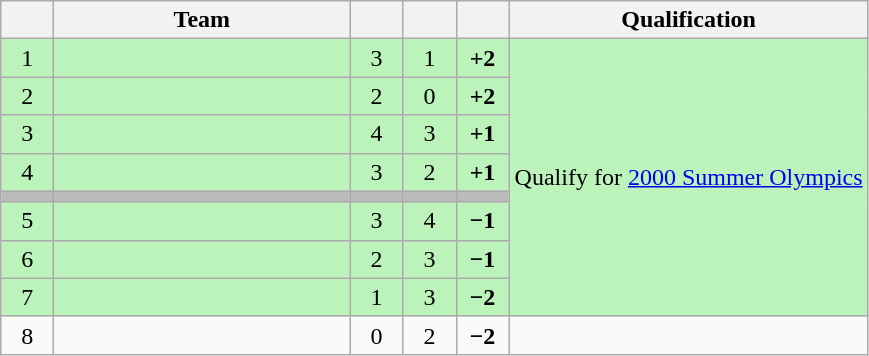<table class="wikitable" style="text-align:center;">
<tr>
<th width="28"></th>
<th width="190">Team</th>
<th width="28"></th>
<th width="28"></th>
<th width="28"></th>
<th>Qualification</th>
</tr>
<tr style="background-color:#BBF3BB">
<td>1</td>
<td style="text-align:left; white-space:nowrap;"></td>
<td>3</td>
<td>1</td>
<td><strong>+2</strong></td>
<td rowspan="8">Qualify for <a href='#'>2000 Summer Olympics</a></td>
</tr>
<tr style="background-color:#BBF3BB">
<td>2</td>
<td style="text-align:left; white-space:nowrap;"></td>
<td>2</td>
<td>0</td>
<td><strong>+2</strong></td>
</tr>
<tr style="background-color:#BBF3BB">
<td>3</td>
<td style="text-align:left; white-space:nowrap;"></td>
<td>4</td>
<td>3</td>
<td><strong>+1</strong></td>
</tr>
<tr style="background-color:#BBF3BB">
<td>4</td>
<td style="text-align:left; white-space:nowrap;"></td>
<td>3</td>
<td>2</td>
<td><strong>+1</strong></td>
</tr>
<tr style="background-color:#BBBBBB; line-height:3pt;">
<td></td>
<td></td>
<td></td>
<td></td>
<td></td>
</tr>
<tr style="background-color:#BBF3BB">
<td>5</td>
<td style="text-align:left; white-space:nowrap;"></td>
<td>3</td>
<td>4</td>
<td><strong>−1</strong></td>
</tr>
<tr style="background-color:#BBF3BB">
<td>6</td>
<td style="text-align:left; white-space:nowrap;"></td>
<td>2</td>
<td>3</td>
<td><strong>−1</strong></td>
</tr>
<tr style="background-color:#BBF3BB">
<td>7</td>
<td style="text-align:left; white-space:nowrap;"></td>
<td>1</td>
<td>3</td>
<td><strong>−2</strong></td>
</tr>
<tr>
<td>8</td>
<td style="text-align:left; white-space:nowrap;"></td>
<td>0</td>
<td>2</td>
<td><strong>−2</strong></td>
<td></td>
</tr>
</table>
